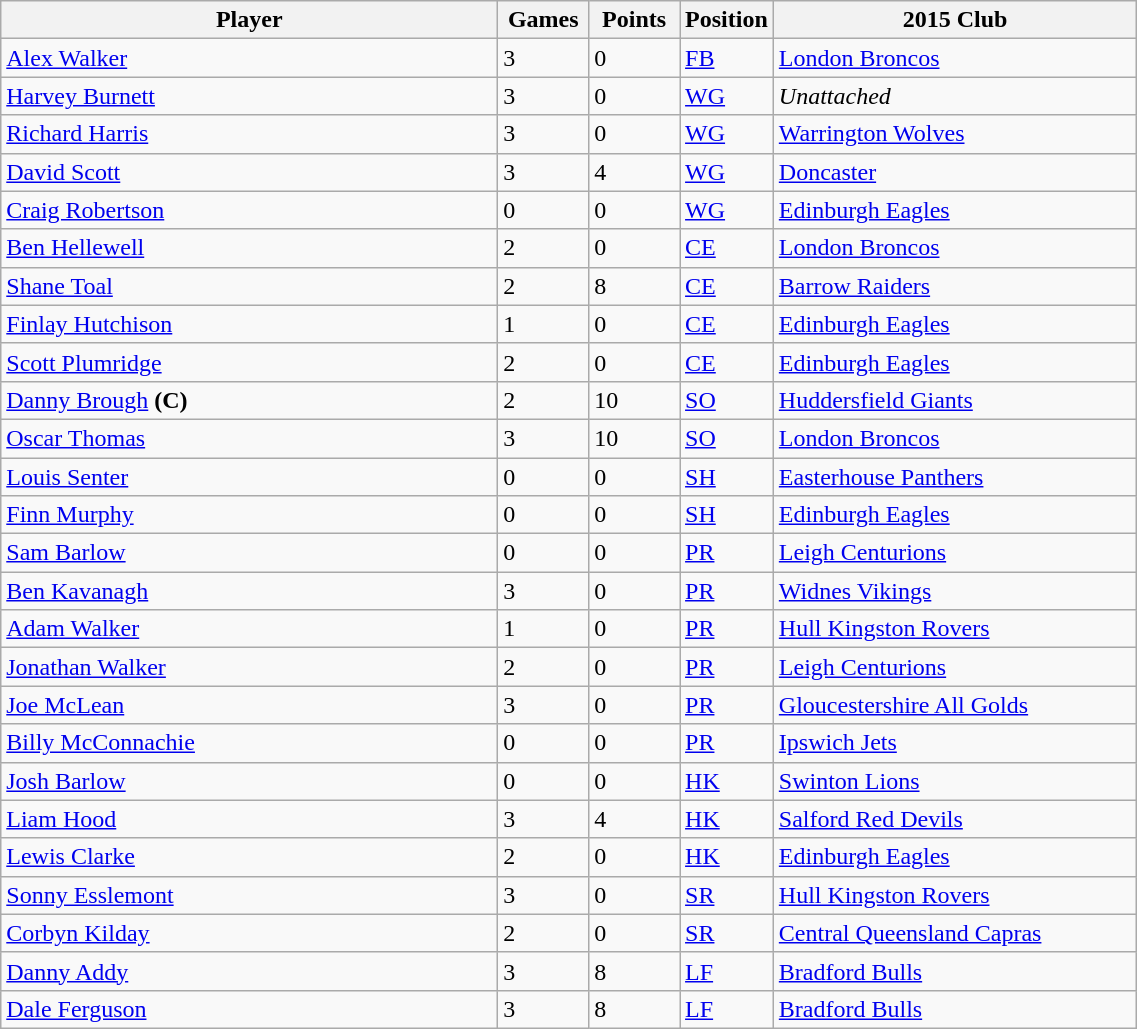<table class="wikitable" style="width:60%;text-align:left">
<tr bgcolor=#FFFFFF>
<th !width=22%>Player</th>
<th width=8%>Games</th>
<th width=8%>Points</th>
<th width=8%>Position</th>
<th width=32%>2015 Club</th>
</tr>
<tr>
<td><a href='#'>Alex Walker</a></td>
<td>3</td>
<td>0</td>
<td><a href='#'>FB</a></td>
<td> <a href='#'>London Broncos</a></td>
</tr>
<tr>
<td><a href='#'>Harvey Burnett</a></td>
<td>3</td>
<td>0</td>
<td><a href='#'>WG</a></td>
<td><em>Unattached</em></td>
</tr>
<tr>
<td><a href='#'>Richard Harris</a></td>
<td>3</td>
<td>0</td>
<td><a href='#'>WG</a></td>
<td> <a href='#'>Warrington Wolves</a></td>
</tr>
<tr>
<td><a href='#'>David Scott</a></td>
<td>3</td>
<td>4</td>
<td><a href='#'>WG</a></td>
<td> <a href='#'>Doncaster</a></td>
</tr>
<tr>
<td><a href='#'>Craig Robertson</a></td>
<td>0</td>
<td>0</td>
<td><a href='#'>WG</a></td>
<td> <a href='#'>Edinburgh Eagles</a></td>
</tr>
<tr>
<td><a href='#'>Ben Hellewell</a></td>
<td>2</td>
<td>0</td>
<td><a href='#'>CE</a></td>
<td> <a href='#'>London Broncos</a></td>
</tr>
<tr>
<td><a href='#'>Shane Toal</a></td>
<td>2</td>
<td>8</td>
<td><a href='#'>CE</a></td>
<td> <a href='#'>Barrow Raiders</a></td>
</tr>
<tr>
<td><a href='#'>Finlay Hutchison</a></td>
<td>1</td>
<td>0</td>
<td><a href='#'>CE</a></td>
<td> <a href='#'>Edinburgh Eagles</a></td>
</tr>
<tr>
<td><a href='#'>Scott Plumridge</a></td>
<td>2</td>
<td>0</td>
<td><a href='#'>CE</a></td>
<td> <a href='#'>Edinburgh Eagles</a></td>
</tr>
<tr>
<td><a href='#'>Danny Brough</a> <strong>(C)</strong></td>
<td>2</td>
<td>10</td>
<td><a href='#'>SO</a></td>
<td> <a href='#'>Huddersfield Giants</a></td>
</tr>
<tr>
<td><a href='#'>Oscar Thomas</a></td>
<td>3</td>
<td>10</td>
<td><a href='#'>SO</a></td>
<td> <a href='#'>London Broncos</a></td>
</tr>
<tr>
<td><a href='#'>Louis Senter</a></td>
<td>0</td>
<td>0</td>
<td><a href='#'>SH</a></td>
<td> <a href='#'>Easterhouse Panthers</a></td>
</tr>
<tr>
<td><a href='#'>Finn Murphy</a></td>
<td>0</td>
<td>0</td>
<td><a href='#'>SH</a></td>
<td> <a href='#'>Edinburgh Eagles</a></td>
</tr>
<tr>
<td><a href='#'>Sam Barlow</a></td>
<td>0</td>
<td>0</td>
<td><a href='#'>PR</a></td>
<td> <a href='#'>Leigh Centurions</a></td>
</tr>
<tr>
<td><a href='#'>Ben Kavanagh</a></td>
<td>3</td>
<td>0</td>
<td><a href='#'>PR</a></td>
<td> <a href='#'>Widnes Vikings</a></td>
</tr>
<tr>
<td><a href='#'>Adam Walker</a></td>
<td>1</td>
<td>0</td>
<td><a href='#'>PR</a></td>
<td> <a href='#'>Hull Kingston Rovers</a></td>
</tr>
<tr>
<td><a href='#'>Jonathan Walker</a></td>
<td>2</td>
<td>0</td>
<td><a href='#'>PR</a></td>
<td> <a href='#'>Leigh Centurions</a></td>
</tr>
<tr>
<td><a href='#'>Joe McLean</a></td>
<td>3</td>
<td>0</td>
<td><a href='#'>PR</a></td>
<td> <a href='#'>Gloucestershire All Golds</a></td>
</tr>
<tr>
<td><a href='#'>Billy McConnachie</a></td>
<td>0</td>
<td>0</td>
<td><a href='#'>PR</a></td>
<td> <a href='#'>Ipswich Jets</a></td>
</tr>
<tr>
<td><a href='#'>Josh Barlow</a></td>
<td>0</td>
<td>0</td>
<td><a href='#'>HK</a></td>
<td> <a href='#'>Swinton Lions</a></td>
</tr>
<tr>
<td><a href='#'>Liam Hood</a></td>
<td>3</td>
<td>4</td>
<td><a href='#'>HK</a></td>
<td> <a href='#'>Salford Red Devils</a></td>
</tr>
<tr>
<td><a href='#'>Lewis Clarke</a></td>
<td>2</td>
<td>0</td>
<td><a href='#'>HK</a></td>
<td> <a href='#'>Edinburgh Eagles</a></td>
</tr>
<tr>
<td><a href='#'>Sonny Esslemont</a></td>
<td>3</td>
<td>0</td>
<td><a href='#'>SR</a></td>
<td> <a href='#'>Hull Kingston Rovers</a></td>
</tr>
<tr>
<td><a href='#'>Corbyn Kilday</a></td>
<td>2</td>
<td>0</td>
<td><a href='#'>SR</a></td>
<td> <a href='#'>Central Queensland Capras</a></td>
</tr>
<tr>
<td><a href='#'>Danny Addy</a></td>
<td>3</td>
<td>8</td>
<td><a href='#'>LF</a></td>
<td> <a href='#'>Bradford Bulls</a></td>
</tr>
<tr>
<td><a href='#'>Dale Ferguson</a></td>
<td>3</td>
<td>8</td>
<td><a href='#'>LF</a></td>
<td> <a href='#'>Bradford Bulls</a></td>
</tr>
</table>
